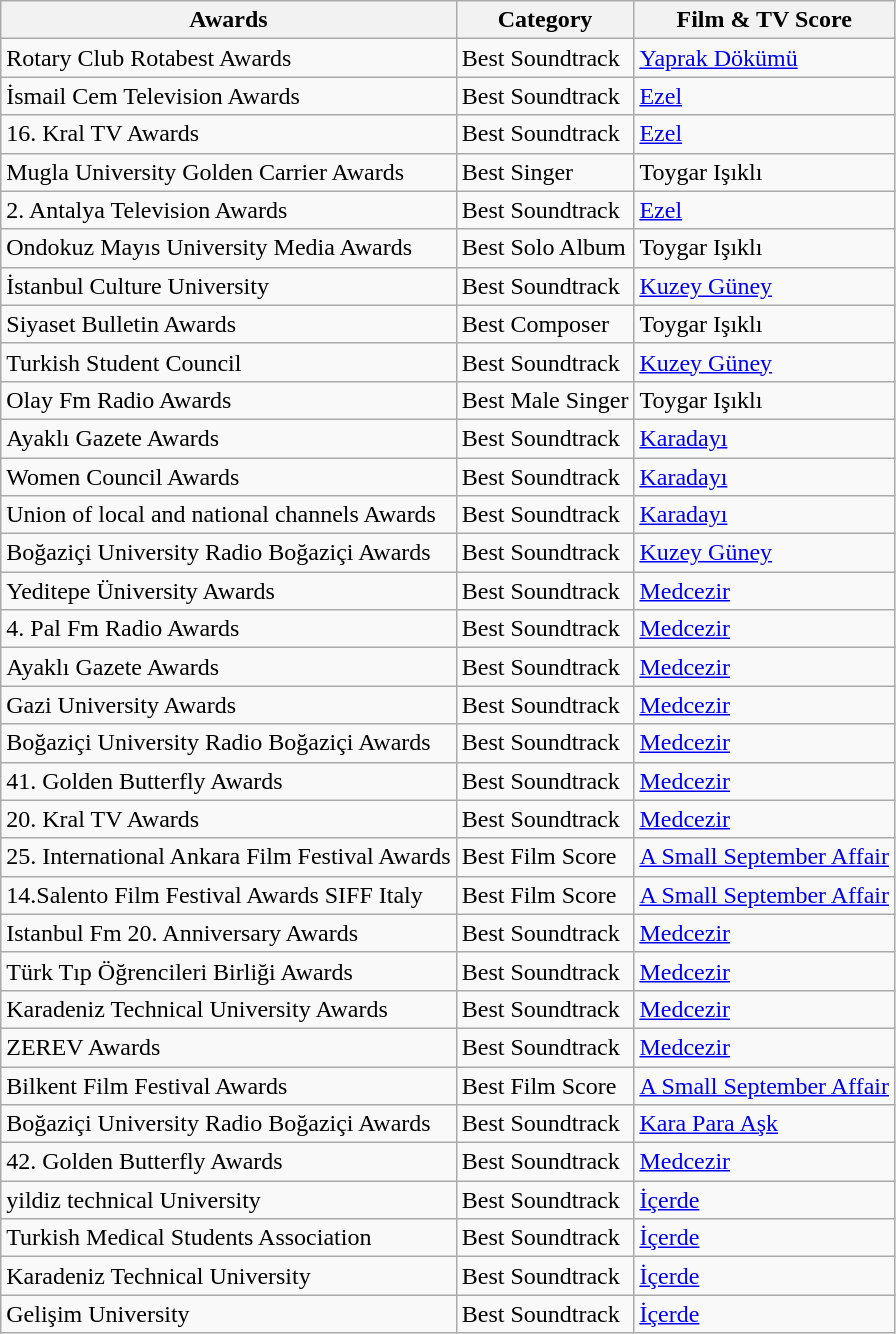<table class="wikitable">
<tr>
<th>Awards</th>
<th>Category</th>
<th>Film & TV Score</th>
</tr>
<tr>
<td>Rotary Club Rotabest Awards</td>
<td>Best Soundtrack</td>
<td><a href='#'>Yaprak Dökümü</a></td>
</tr>
<tr>
<td>İsmail Cem Television Awards</td>
<td>Best Soundtrack</td>
<td><a href='#'>Ezel</a></td>
</tr>
<tr>
<td>16. Kral TV Awards</td>
<td>Best Soundtrack</td>
<td><a href='#'>Ezel</a></td>
</tr>
<tr>
<td>Mugla University Golden Carrier Awards</td>
<td>Best Singer</td>
<td>Toygar Işıklı</td>
</tr>
<tr>
<td>2. Antalya Television Awards</td>
<td>Best Soundtrack</td>
<td><a href='#'>Ezel</a></td>
</tr>
<tr>
<td>Ondokuz Mayıs University Media Awards</td>
<td>Best Solo Album</td>
<td>Toygar Işıklı</td>
</tr>
<tr>
<td>İstanbul Culture University</td>
<td>Best Soundtrack</td>
<td><a href='#'>Kuzey Güney</a></td>
</tr>
<tr>
<td>Siyaset Bulletin Awards</td>
<td>Best Composer</td>
<td>Toygar Işıklı</td>
</tr>
<tr>
<td>Turkish Student Council</td>
<td>Best Soundtrack</td>
<td><a href='#'>Kuzey Güney</a></td>
</tr>
<tr>
<td>Olay Fm Radio Awards</td>
<td>Best Male Singer</td>
<td>Toygar Işıklı</td>
</tr>
<tr>
<td>Ayaklı Gazete Awards</td>
<td>Best Soundtrack</td>
<td><a href='#'>Karadayı</a></td>
</tr>
<tr>
<td>Women Council Awards</td>
<td>Best Soundtrack</td>
<td><a href='#'>Karadayı</a></td>
</tr>
<tr>
<td>Union of local and national channels Awards</td>
<td>Best Soundtrack</td>
<td><a href='#'>Karadayı</a></td>
</tr>
<tr>
<td>Boğaziçi University Radio Boğaziçi Awards</td>
<td>Best Soundtrack</td>
<td><a href='#'>Kuzey Güney</a></td>
</tr>
<tr>
<td>Yeditepe Üniversity Awards</td>
<td>Best Soundtrack</td>
<td><a href='#'>Medcezir</a></td>
</tr>
<tr>
<td>4. Pal Fm Radio Awards</td>
<td>Best Soundtrack</td>
<td><a href='#'>Medcezir</a></td>
</tr>
<tr>
<td>Ayaklı Gazete Awards</td>
<td>Best Soundtrack</td>
<td><a href='#'>Medcezir</a></td>
</tr>
<tr>
<td>Gazi University Awards</td>
<td>Best Soundtrack</td>
<td><a href='#'>Medcezir</a></td>
</tr>
<tr>
<td>Boğaziçi University Radio Boğaziçi Awards</td>
<td>Best Soundtrack</td>
<td><a href='#'>Medcezir</a></td>
</tr>
<tr>
<td>41. Golden Butterfly Awards</td>
<td>Best Soundtrack</td>
<td><a href='#'>Medcezir</a></td>
</tr>
<tr>
<td>20. Kral TV Awards</td>
<td>Best Soundtrack</td>
<td><a href='#'>Medcezir</a></td>
</tr>
<tr>
<td>25. International Ankara Film Festival Awards</td>
<td>Best Film Score</td>
<td><a href='#'>A Small September Affair</a></td>
</tr>
<tr>
<td>14.Salento Film Festival Awards SIFF Italy</td>
<td>Best Film Score</td>
<td><a href='#'>A Small September Affair</a></td>
</tr>
<tr>
<td>Istanbul Fm 20. Anniversary Awards</td>
<td>Best Soundtrack</td>
<td><a href='#'>Medcezir</a></td>
</tr>
<tr>
<td>Türk Tıp Öğrencileri Birliği Awards</td>
<td>Best Soundtrack</td>
<td><a href='#'>Medcezir</a></td>
</tr>
<tr>
<td>Karadeniz Technical University Awards</td>
<td>Best Soundtrack</td>
<td><a href='#'>Medcezir</a></td>
</tr>
<tr>
<td>ZEREV Awards</td>
<td>Best Soundtrack</td>
<td><a href='#'>Medcezir</a></td>
</tr>
<tr>
<td>Bilkent Film Festival Awards</td>
<td>Best Film Score</td>
<td><a href='#'>A Small September Affair</a></td>
</tr>
<tr>
<td>Boğaziçi University Radio Boğaziçi Awards</td>
<td>Best Soundtrack</td>
<td><a href='#'>Kara Para Aşk</a></td>
</tr>
<tr>
<td>42.  Golden Butterfly Awards</td>
<td>Best Soundtrack</td>
<td><a href='#'>Medcezir</a></td>
</tr>
<tr>
<td>yildiz technical University</td>
<td>Best Soundtrack</td>
<td><a href='#'>İçerde</a></td>
</tr>
<tr>
<td>Turkish Medical Students Association</td>
<td>Best Soundtrack</td>
<td><a href='#'>İçerde</a></td>
</tr>
<tr>
<td>Karadeniz Technical University</td>
<td>Best Soundtrack</td>
<td><a href='#'>İçerde</a></td>
</tr>
<tr>
<td>Gelişim University</td>
<td>Best Soundtrack</td>
<td><a href='#'>İçerde</a></td>
</tr>
</table>
